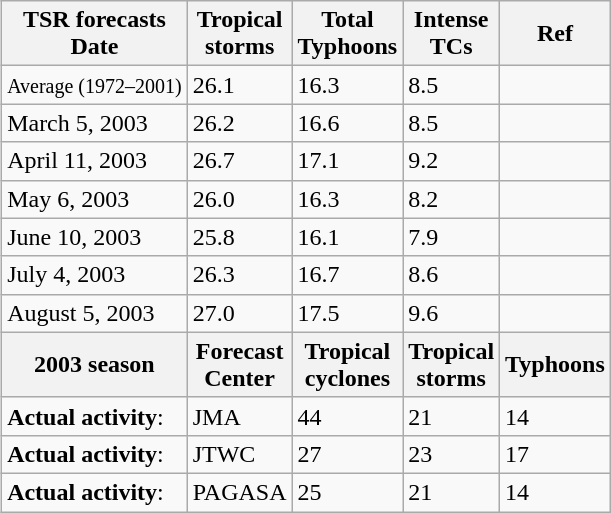<table class="wikitable" style="float:right">
<tr>
<th>TSR forecasts<br>Date</th>
<th>Tropical<br>storms</th>
<th>Total<br>Typhoons</th>
<th>Intense<br>TCs</th>
<th>Ref</th>
</tr>
<tr>
<td><small>Average (1972–2001)</small></td>
<td>26.1</td>
<td>16.3</td>
<td>8.5</td>
<td></td>
</tr>
<tr>
<td>March 5, 2003</td>
<td>26.2</td>
<td>16.6</td>
<td>8.5</td>
<td></td>
</tr>
<tr>
<td>April 11, 2003</td>
<td>26.7</td>
<td>17.1</td>
<td>9.2</td>
<td></td>
</tr>
<tr>
<td>May 6, 2003</td>
<td>26.0</td>
<td>16.3</td>
<td>8.2</td>
<td></td>
</tr>
<tr>
<td>June 10, 2003</td>
<td>25.8</td>
<td>16.1</td>
<td>7.9</td>
<td></td>
</tr>
<tr>
<td>July 4, 2003</td>
<td>26.3</td>
<td>16.7</td>
<td>8.6</td>
<td></td>
</tr>
<tr>
<td>August 5, 2003</td>
<td>27.0</td>
<td>17.5</td>
<td>9.6</td>
<td></td>
</tr>
<tr>
<th>2003 season</th>
<th>Forecast<br>Center</th>
<th>Tropical<br>cyclones</th>
<th>Tropical<br>storms</th>
<th>Typhoons</th>
</tr>
<tr>
<td><strong>Actual activity</strong>:</td>
<td>JMA</td>
<td>44</td>
<td>21</td>
<td>14</td>
</tr>
<tr>
<td><strong>Actual activity</strong>:</td>
<td>JTWC</td>
<td>27</td>
<td>23</td>
<td>17</td>
</tr>
<tr>
<td><strong>Actual activity</strong>:</td>
<td>PAGASA</td>
<td>25</td>
<td>21</td>
<td>14</td>
</tr>
</table>
